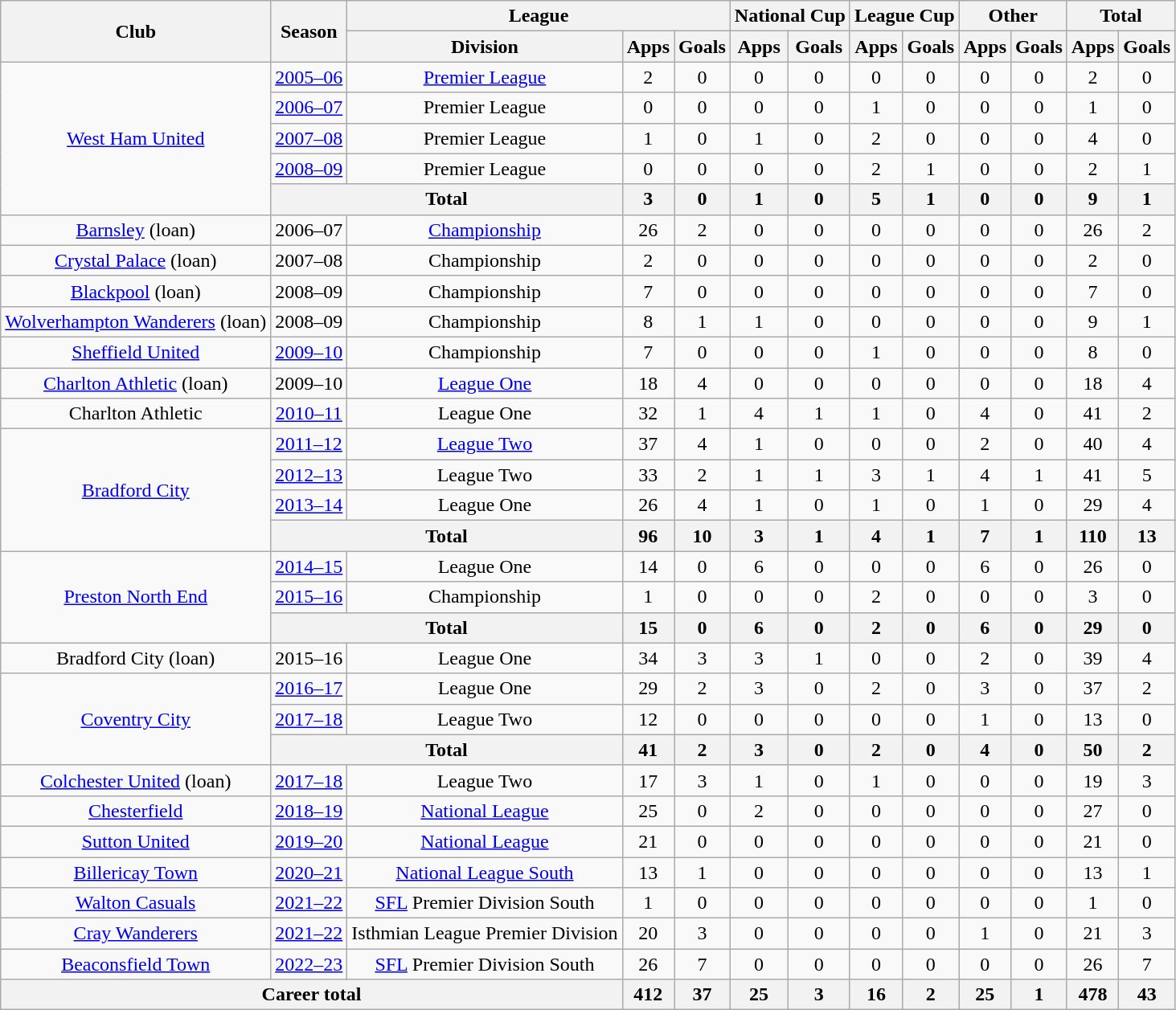<table class="wikitable" style="text-align: center">
<tr>
<th rowspan="2">Club</th>
<th rowspan="2">Season</th>
<th colspan="3">League</th>
<th colspan="2">National Cup</th>
<th colspan="2">League Cup</th>
<th colspan="2">Other</th>
<th colspan="2">Total</th>
</tr>
<tr>
<th scope="col">Division</th>
<th scope="col">Apps</th>
<th scope="col">Goals</th>
<th scope="col">Apps</th>
<th scope="col">Goals</th>
<th scope="col">Apps</th>
<th scope="col">Goals</th>
<th scope="col">Apps</th>
<th scope="col">Goals</th>
<th scope="col">Apps</th>
<th scope="col">Goals</th>
</tr>
<tr>
<td rowspan="5"><a href='#'>West Ham United</a></td>
<td><a href='#'>2005–06</a></td>
<td><a href='#'>Premier League</a></td>
<td>2</td>
<td>0</td>
<td>0</td>
<td>0</td>
<td>0</td>
<td>0</td>
<td>0</td>
<td>0</td>
<td>2</td>
<td>0</td>
</tr>
<tr>
<td><a href='#'>2006–07</a></td>
<td>Premier League</td>
<td>0</td>
<td>0</td>
<td>0</td>
<td>0</td>
<td>1</td>
<td>0</td>
<td>0</td>
<td>0</td>
<td>1</td>
<td>0</td>
</tr>
<tr>
<td><a href='#'>2007–08</a></td>
<td>Premier League</td>
<td>1</td>
<td>0</td>
<td>1</td>
<td>0</td>
<td>2</td>
<td>0</td>
<td>0</td>
<td>0</td>
<td>4</td>
<td>0</td>
</tr>
<tr>
<td><a href='#'>2008–09</a></td>
<td>Premier League</td>
<td>0</td>
<td>0</td>
<td>0</td>
<td>0</td>
<td>2</td>
<td>1</td>
<td>0</td>
<td>0</td>
<td>2</td>
<td>1</td>
</tr>
<tr>
<th colspan="2">Total</th>
<th>3</th>
<th>0</th>
<th>1</th>
<th>0</th>
<th>5</th>
<th>1</th>
<th>0</th>
<th>0</th>
<th>9</th>
<th>1</th>
</tr>
<tr>
<td><a href='#'>Barnsley</a> (loan)</td>
<td>2006–07</td>
<td><a href='#'>Championship</a></td>
<td>26</td>
<td>2</td>
<td>0</td>
<td>0</td>
<td>0</td>
<td>0</td>
<td>0</td>
<td>0</td>
<td>26</td>
<td>2</td>
</tr>
<tr>
<td><a href='#'>Crystal Palace</a> (loan)</td>
<td>2007–08</td>
<td>Championship</td>
<td>2</td>
<td>0</td>
<td>0</td>
<td>0</td>
<td>0</td>
<td>0</td>
<td>0</td>
<td>0</td>
<td>2</td>
<td>0</td>
</tr>
<tr>
<td><a href='#'>Blackpool</a> (loan)</td>
<td>2008–09</td>
<td>Championship</td>
<td>7</td>
<td>0</td>
<td>0</td>
<td>0</td>
<td>0</td>
<td>0</td>
<td>0</td>
<td>0</td>
<td>7</td>
<td>0</td>
</tr>
<tr>
<td><a href='#'>Wolverhampton Wanderers</a> (loan)</td>
<td>2008–09</td>
<td>Championship</td>
<td>8</td>
<td>1</td>
<td>1</td>
<td>0</td>
<td>0</td>
<td>0</td>
<td>0</td>
<td>0</td>
<td>9</td>
<td>1</td>
</tr>
<tr>
<td><a href='#'>Sheffield United</a></td>
<td><a href='#'>2009–10</a></td>
<td>Championship</td>
<td>7</td>
<td>0</td>
<td>0</td>
<td>0</td>
<td>1</td>
<td>0</td>
<td>0</td>
<td>0</td>
<td>8</td>
<td>0</td>
</tr>
<tr>
<td><a href='#'>Charlton Athletic</a> (loan)</td>
<td>2009–10</td>
<td><a href='#'>League One</a></td>
<td>18</td>
<td>4</td>
<td>0</td>
<td>0</td>
<td>0</td>
<td>0</td>
<td>0</td>
<td>0</td>
<td>18</td>
<td>4</td>
</tr>
<tr>
<td>Charlton Athletic</td>
<td><a href='#'>2010–11</a></td>
<td>League One</td>
<td>32</td>
<td>1</td>
<td>4</td>
<td>1</td>
<td>1</td>
<td>0</td>
<td>4</td>
<td>0</td>
<td>41</td>
<td>2</td>
</tr>
<tr>
<td rowspan="4"><a href='#'>Bradford City</a></td>
<td><a href='#'>2011–12</a></td>
<td><a href='#'>League Two</a></td>
<td>37</td>
<td>4</td>
<td>1</td>
<td>0</td>
<td>0</td>
<td>0</td>
<td>2</td>
<td>0</td>
<td>40</td>
<td>4</td>
</tr>
<tr>
<td><a href='#'>2012–13</a></td>
<td>League Two</td>
<td>33</td>
<td>2</td>
<td>1</td>
<td>1</td>
<td>3</td>
<td>1</td>
<td>4</td>
<td>1</td>
<td>41</td>
<td>5</td>
</tr>
<tr>
<td><a href='#'>2013–14</a></td>
<td>League One</td>
<td>26</td>
<td>4</td>
<td>1</td>
<td>0</td>
<td>1</td>
<td>0</td>
<td>1</td>
<td>0</td>
<td>29</td>
<td>4</td>
</tr>
<tr>
<th colspan="2">Total</th>
<th>96</th>
<th>10</th>
<th>3</th>
<th>1</th>
<th>4</th>
<th>1</th>
<th>7</th>
<th>1</th>
<th>110</th>
<th>13</th>
</tr>
<tr>
<td rowspan="3"><a href='#'>Preston North End</a></td>
<td><a href='#'>2014–15</a></td>
<td>League One</td>
<td>14</td>
<td>0</td>
<td>6</td>
<td>0</td>
<td>0</td>
<td>0</td>
<td>6</td>
<td>0</td>
<td>26</td>
<td>0</td>
</tr>
<tr>
<td><a href='#'>2015–16</a></td>
<td>Championship</td>
<td>1</td>
<td>0</td>
<td>0</td>
<td>0</td>
<td>2</td>
<td>0</td>
<td>0</td>
<td>0</td>
<td>3</td>
<td>0</td>
</tr>
<tr>
<th colspan="2">Total</th>
<th>15</th>
<th>0</th>
<th>6</th>
<th>0</th>
<th>2</th>
<th>0</th>
<th>6</th>
<th>0</th>
<th>29</th>
<th>0</th>
</tr>
<tr>
<td>Bradford City (loan)</td>
<td>2015–16</td>
<td>League One</td>
<td>34</td>
<td>3</td>
<td>3</td>
<td>1</td>
<td>0</td>
<td>0</td>
<td>2</td>
<td>0</td>
<td>39</td>
<td>4</td>
</tr>
<tr>
<td rowspan=3><a href='#'>Coventry City</a></td>
<td><a href='#'>2016–17</a></td>
<td>League One</td>
<td>29</td>
<td>2</td>
<td>3</td>
<td>0</td>
<td>2</td>
<td>0</td>
<td>3</td>
<td>0</td>
<td>37</td>
<td>2</td>
</tr>
<tr>
<td><a href='#'>2017–18</a></td>
<td>League Two</td>
<td>12</td>
<td>0</td>
<td>0</td>
<td>0</td>
<td>0</td>
<td>0</td>
<td>1</td>
<td>0</td>
<td>13</td>
<td>0</td>
</tr>
<tr>
<th colspan="2">Total</th>
<th>41</th>
<th>2</th>
<th>3</th>
<th>0</th>
<th>2</th>
<th>0</th>
<th>4</th>
<th>0</th>
<th>50</th>
<th>2</th>
</tr>
<tr>
<td><a href='#'>Colchester United</a> (loan)</td>
<td><a href='#'>2017–18</a></td>
<td>League Two</td>
<td>17</td>
<td>3</td>
<td>1</td>
<td>0</td>
<td>1</td>
<td>0</td>
<td>0</td>
<td>0</td>
<td>19</td>
<td>3</td>
</tr>
<tr>
<td><a href='#'>Chesterfield</a></td>
<td><a href='#'>2018–19</a></td>
<td><a href='#'>National League</a></td>
<td>25</td>
<td>0</td>
<td>2</td>
<td>0</td>
<td>0</td>
<td>0</td>
<td>0</td>
<td>0</td>
<td>27</td>
<td>0</td>
</tr>
<tr>
<td><a href='#'>Sutton United</a></td>
<td><a href='#'>2019–20</a></td>
<td><a href='#'>National League</a></td>
<td>21</td>
<td>0</td>
<td>0</td>
<td>0</td>
<td>0</td>
<td>0</td>
<td>0</td>
<td>0</td>
<td>21</td>
<td>0</td>
</tr>
<tr>
<td><a href='#'>Billericay Town</a></td>
<td><a href='#'>2020–21</a></td>
<td><a href='#'>National League South</a></td>
<td>13</td>
<td>1</td>
<td>0</td>
<td>0</td>
<td>0</td>
<td>0</td>
<td>0</td>
<td>0</td>
<td>13</td>
<td>1</td>
</tr>
<tr>
<td><a href='#'>Walton Casuals</a></td>
<td><a href='#'>2021–22</a></td>
<td><a href='#'>SFL</a> Premier Division South</td>
<td>1</td>
<td>0</td>
<td>0</td>
<td>0</td>
<td>0</td>
<td>0</td>
<td>0</td>
<td>0</td>
<td>1</td>
<td>0</td>
</tr>
<tr>
<td><a href='#'>Cray Wanderers</a></td>
<td><a href='#'>2021–22</a></td>
<td>Isthmian League Premier Division</td>
<td>20</td>
<td>3</td>
<td>0</td>
<td>0</td>
<td>0</td>
<td>0</td>
<td>1</td>
<td>0</td>
<td>21</td>
<td>3</td>
</tr>
<tr>
<td><a href='#'>Beaconsfield Town</a></td>
<td><a href='#'>2022–23</a></td>
<td><a href='#'>SFL</a> Premier Division South</td>
<td>26</td>
<td>7</td>
<td>0</td>
<td>0</td>
<td>0</td>
<td>0</td>
<td>0</td>
<td>0</td>
<td>26</td>
<td>7</td>
</tr>
<tr>
<th colspan="3">Career total</th>
<th>412</th>
<th>37</th>
<th>25</th>
<th>3</th>
<th>16</th>
<th>2</th>
<th>25</th>
<th>1</th>
<th>478</th>
<th>43</th>
</tr>
</table>
